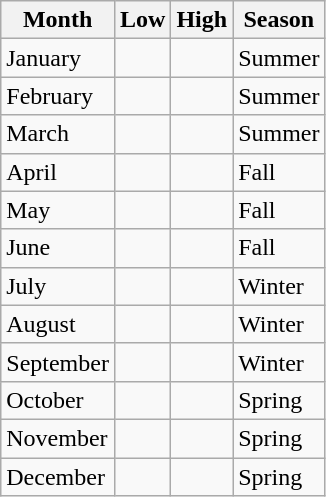<table class="wikitable">
<tr>
<th>Month</th>
<th>Low</th>
<th>High</th>
<th>Season</th>
</tr>
<tr>
<td>January</td>
<td></td>
<td></td>
<td>Summer</td>
</tr>
<tr>
<td>February</td>
<td></td>
<td></td>
<td>Summer</td>
</tr>
<tr>
<td>March</td>
<td></td>
<td></td>
<td>Summer</td>
</tr>
<tr>
<td>April</td>
<td></td>
<td></td>
<td>Fall</td>
</tr>
<tr>
<td>May</td>
<td></td>
<td></td>
<td>Fall</td>
</tr>
<tr>
<td>June</td>
<td></td>
<td></td>
<td>Fall</td>
</tr>
<tr>
<td>July</td>
<td></td>
<td></td>
<td>Winter</td>
</tr>
<tr>
<td>August</td>
<td></td>
<td></td>
<td>Winter</td>
</tr>
<tr>
<td>September</td>
<td></td>
<td></td>
<td>Winter</td>
</tr>
<tr>
<td>October</td>
<td></td>
<td></td>
<td>Spring</td>
</tr>
<tr>
<td>November</td>
<td></td>
<td></td>
<td>Spring</td>
</tr>
<tr>
<td>December</td>
<td></td>
<td></td>
<td>Spring</td>
</tr>
</table>
